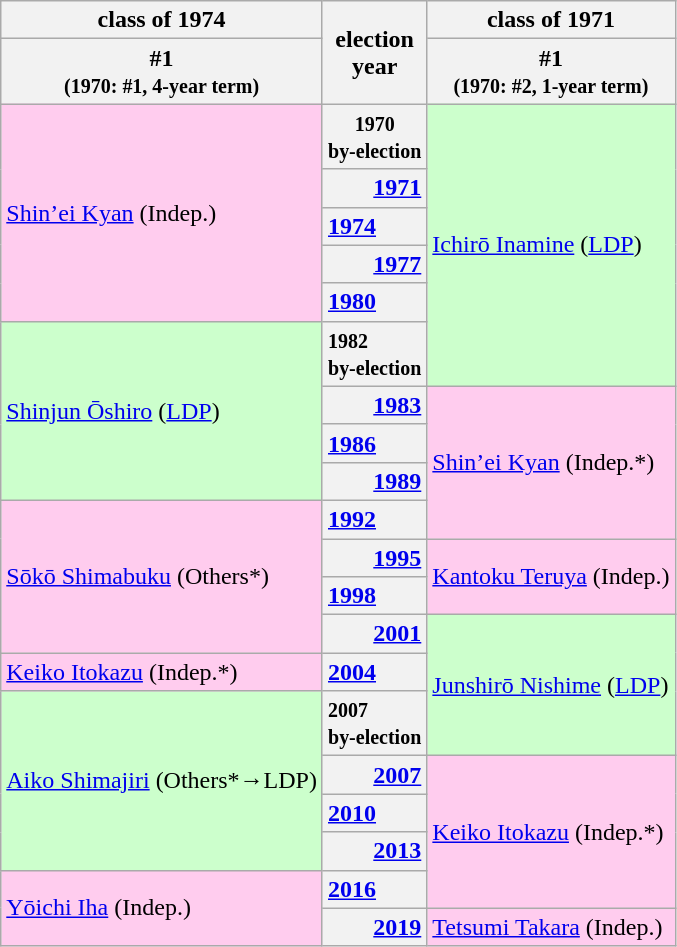<table class="wikitable" border="1">
<tr>
<th>class of 1974</th>
<th rowspan="2">election<br>year</th>
<th>class of 1971</th>
</tr>
<tr>
<th>#1<br><small>(1970: #1, 4-year term)</small></th>
<th>#1<br><small>(1970: #2, 1-year term)</small></th>
</tr>
<tr>
<td rowspan="5" bgcolor="#FFCCEE"><a href='#'>Shin’ei Kyan</a> (Indep.)</td>
<th style="text-align: center"><small>1970<br> by-election</small></th>
<td rowspan="6" bgcolor="#CCFFCC"><a href='#'>Ichirō Inamine</a> (<a href='#'>LDP</a>)</td>
</tr>
<tr>
<th style="text-align: right"><a href='#'>1971</a></th>
</tr>
<tr>
<th style="text-align: left"><a href='#'>1974</a></th>
</tr>
<tr>
<th style="text-align: right"><a href='#'>1977</a></th>
</tr>
<tr>
<th style="text-align: left"><a href='#'>1980</a></th>
</tr>
<tr>
<td rowspan="4" bgcolor="#CCFFCC"><a href='#'>Shinjun Ōshiro</a> (<a href='#'>LDP</a>)</td>
<th style="text-align: left"><small>1982<br>by-election</small></th>
</tr>
<tr>
<th style="text-align: right"><a href='#'>1983</a></th>
<td rowspan="4" bgcolor="#FFCCEE"><a href='#'>Shin’ei Kyan</a> (Indep.*)</td>
</tr>
<tr>
<th style="text-align: left"><a href='#'>1986</a></th>
</tr>
<tr>
<th style="text-align: right"><a href='#'>1989</a></th>
</tr>
<tr>
<td rowspan="4" bgcolor="#FFCCEE"><a href='#'>Sōkō Shimabuku</a> (Others*)</td>
<th style="text-align: left"><a href='#'>1992</a></th>
</tr>
<tr>
<th style="text-align: right"><a href='#'>1995</a></th>
<td rowspan="2" bgcolor="#FFCCEE"><a href='#'>Kantoku Teruya</a> (Indep.)</td>
</tr>
<tr>
<th style="text-align: left"><a href='#'>1998</a></th>
</tr>
<tr>
<th style="text-align: right"><a href='#'>2001</a></th>
<td rowspan="3" bgcolor="#CCFFCC"><a href='#'>Junshirō Nishime</a> (<a href='#'>LDP</a>)</td>
</tr>
<tr>
<td bgcolor="#FFCCEE"><a href='#'>Keiko Itokazu</a> (Indep.*)</td>
<th style="text-align: left"><a href='#'>2004</a></th>
</tr>
<tr>
<td rowspan="4" bgcolor="#CCFFCC"><a href='#'>Aiko Shimajiri</a> (Others*→LDP)</td>
<th style="text-align: left"><small>2007<br> by-election</small></th>
</tr>
<tr>
<th style="text-align: right"><a href='#'>2007</a></th>
<td rowspan="4" bgcolor="#FFCCEE"><a href='#'>Keiko Itokazu</a> (Indep.*)</td>
</tr>
<tr>
<th style="text-align: left"><a href='#'>2010</a></th>
</tr>
<tr>
<th style="text-align: right"><a href='#'>2013</a></th>
</tr>
<tr>
<td rowspan="2" bgcolor="#FFCCEE"><a href='#'>Yōichi Iha</a> (Indep.)</td>
<th style="text-align: left"><a href='#'>2016</a></th>
</tr>
<tr>
<th style="text-align: right"><a href='#'>2019</a></th>
<td rowspan="2" bgcolor="#FFCCEE"><a href='#'>Tetsumi Takara</a> (Indep.)</td>
</tr>
</table>
